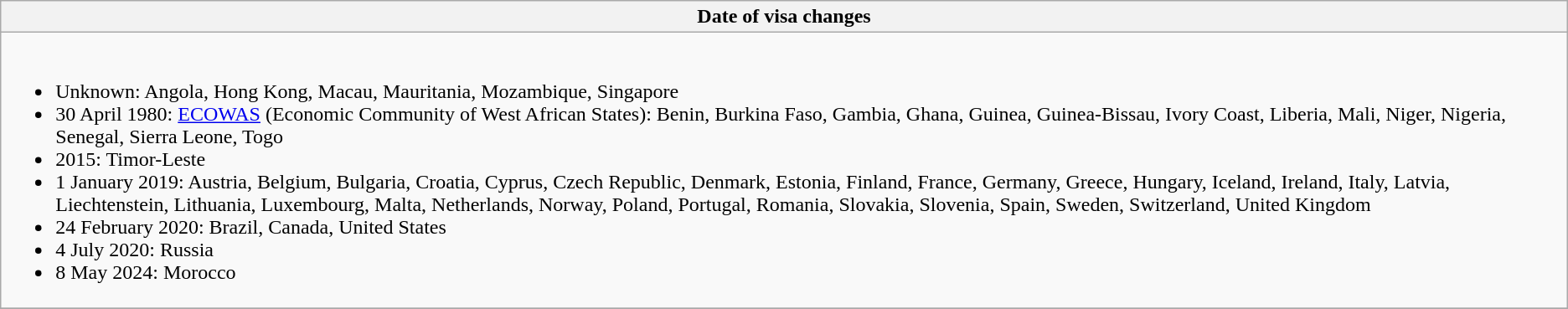<table class="wikitable collapsible collapsed">
<tr>
<th style="width:100%;";">Date of visa changes</th>
</tr>
<tr>
<td><br><ul><li>Unknown: Angola, Hong Kong, Macau, Mauritania, Mozambique, Singapore</li><li>30 April 1980: <a href='#'>ECOWAS</a> (Economic Community of West African States): Benin, Burkina Faso, Gambia, Ghana, Guinea, Guinea-Bissau, Ivory Coast, Liberia, Mali, Niger, Nigeria, Senegal, Sierra Leone, Togo</li><li>2015: Timor-Leste</li><li>1 January 2019: Austria, Belgium, Bulgaria, Croatia, Cyprus, Czech Republic, Denmark, Estonia, Finland, France, Germany, Greece, Hungary, Iceland, Ireland, Italy, Latvia, Liechtenstein, Lithuania, Luxembourg, Malta, Netherlands, Norway, Poland, Portugal, Romania, Slovakia, Slovenia, Spain, Sweden, Switzerland, United Kingdom</li><li>24 February 2020: Brazil, Canada, United States</li><li>4 July 2020: Russia</li><li>8 May 2024: Morocco</li></ul></td>
</tr>
<tr>
</tr>
</table>
